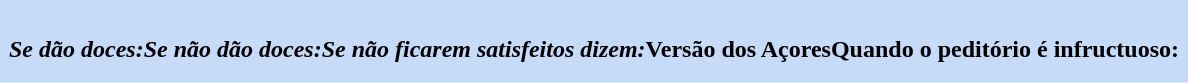<table class="toccolours" style="float: left; margin-left: 0em; margin-right: 3em; font-size: 100%; background:#c6dbf7;" cellspacing="5">
<tr>
<td style="text-align: left;"><br><strong><em>Se dão doces:</em></strong><strong><em>Se não dão doces:</em></strong><strong><em>Se não ficarem satisfeitos dizem:</em></strong><strong>Versão dos Açores</strong><strong>Quando o peditório é infructuoso:</strong></td>
</tr>
<tr>
<td style="text-align: right; font-size: 90%;"></td>
</tr>
</table>
